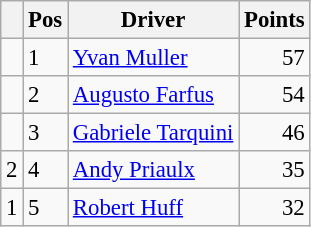<table class="wikitable" style="font-size: 95%;">
<tr>
<th></th>
<th>Pos</th>
<th>Driver</th>
<th>Points</th>
</tr>
<tr>
<td align="left"></td>
<td>1</td>
<td> <a href='#'>Yvan Muller</a></td>
<td align="right">57</td>
</tr>
<tr>
<td align="left"></td>
<td>2</td>
<td> <a href='#'>Augusto Farfus</a></td>
<td align="right">54</td>
</tr>
<tr>
<td align="left"></td>
<td>3</td>
<td> <a href='#'>Gabriele Tarquini</a></td>
<td align="right">46</td>
</tr>
<tr>
<td align="left"> 2</td>
<td>4</td>
<td> <a href='#'>Andy Priaulx</a></td>
<td align="right">35</td>
</tr>
<tr>
<td align="left"> 1</td>
<td>5</td>
<td> <a href='#'>Robert Huff</a></td>
<td align="right">32</td>
</tr>
</table>
